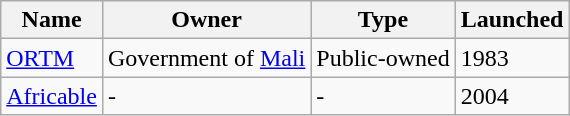<table class="wikitable">
<tr>
<th>Name</th>
<th>Owner</th>
<th>Type</th>
<th>Launched</th>
</tr>
<tr>
<td><a href='#'>ORTM</a></td>
<td>Government of <a href='#'>Mali</a></td>
<td>Public-owned</td>
<td>1983</td>
</tr>
<tr>
<td><a href='#'>Africable</a></td>
<td>-</td>
<td>-</td>
<td>2004</td>
</tr>
</table>
